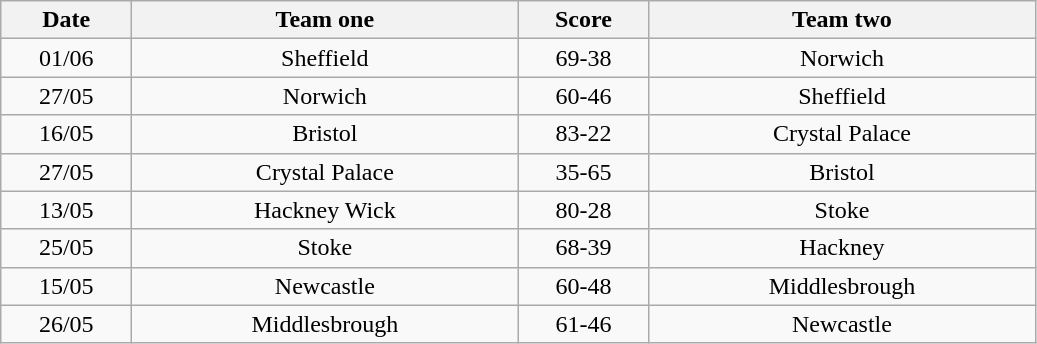<table class="wikitable" style="text-align: center">
<tr>
<th width=80>Date</th>
<th width=250>Team one</th>
<th width=80>Score</th>
<th width=250>Team two</th>
</tr>
<tr>
<td>01/06</td>
<td>Sheffield</td>
<td>69-38</td>
<td>Norwich</td>
</tr>
<tr>
<td>27/05</td>
<td>Norwich</td>
<td>60-46</td>
<td>Sheffield</td>
</tr>
<tr>
<td>16/05</td>
<td>Bristol</td>
<td>83-22</td>
<td>Crystal Palace</td>
</tr>
<tr>
<td>27/05</td>
<td>Crystal Palace</td>
<td>35-65</td>
<td>Bristol</td>
</tr>
<tr>
<td>13/05</td>
<td>Hackney Wick</td>
<td>80-28</td>
<td>Stoke</td>
</tr>
<tr>
<td>25/05</td>
<td>Stoke</td>
<td>68-39</td>
<td>Hackney</td>
</tr>
<tr>
<td>15/05</td>
<td>Newcastle</td>
<td>60-48</td>
<td>Middlesbrough</td>
</tr>
<tr>
<td>26/05</td>
<td>Middlesbrough</td>
<td>61-46</td>
<td>Newcastle</td>
</tr>
</table>
